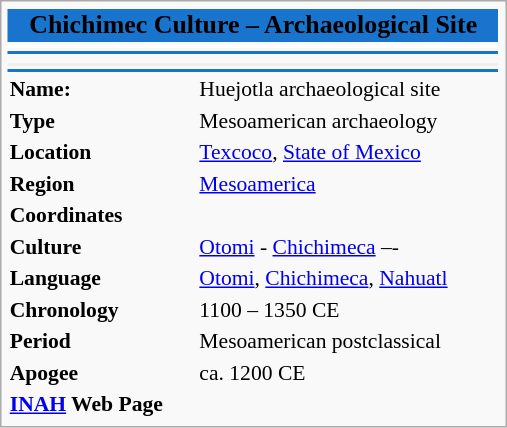<table class="infobox" style="font-size:90%; text-align:left; width:23.5em">
<tr>
<td colspan="3" bgcolor=#1874CD style="text-align: center; font-size: larger;"><span><strong> Chichimec Culture – Archaeological Site</strong></span></td>
</tr>
<tr style="vertical-align: top; text-align: center;">
<td colspan=3 bgcolor="#FFFFFF" align="center"></td>
</tr>
<tr>
<td colspan="2" bgcolor=#1874CD></td>
</tr>
<tr>
<td colspan=2></td>
</tr>
<tr>
<td style="background:#efefef;"align="center" colspan="2"></td>
</tr>
<tr>
<td colspan="2" bgcolor=#1874CD></td>
</tr>
<tr>
<td><strong>Name:</strong></td>
<td><span> Huejotla archaeological site</span></td>
</tr>
<tr>
<td><strong>Type</strong></td>
<td>Mesoamerican archaeology</td>
</tr>
<tr>
<td><strong>Location</strong></td>
<td><a href='#'>Texcoco</a>, <a href='#'>State of Mexico</a> <br></td>
</tr>
<tr>
<td><strong>Region</strong></td>
<td><a href='#'>Mesoamerica</a></td>
</tr>
<tr>
<td><strong>Coordinates</strong></td>
<td></td>
</tr>
<tr>
<td><strong>Culture</strong></td>
<td><a href='#'>Otomi</a> - <a href='#'>Chichimeca</a> –-</td>
</tr>
<tr>
<td><strong>Language</strong></td>
<td><a href='#'>Otomi</a>, <a href='#'>Chichimeca</a>, <a href='#'>Nahuatl</a></td>
</tr>
<tr>
<td><strong>Chronology</strong></td>
<td>1100 – 1350 CE</td>
</tr>
<tr>
<td><strong>Period</strong></td>
<td>Mesoamerican postclassical</td>
</tr>
<tr>
<td><strong>Apogee</strong></td>
<td>ca. 1200 CE</td>
</tr>
<tr>
<td><strong><a href='#'>INAH</a> Web Page</strong></td>
<td></td>
</tr>
</table>
